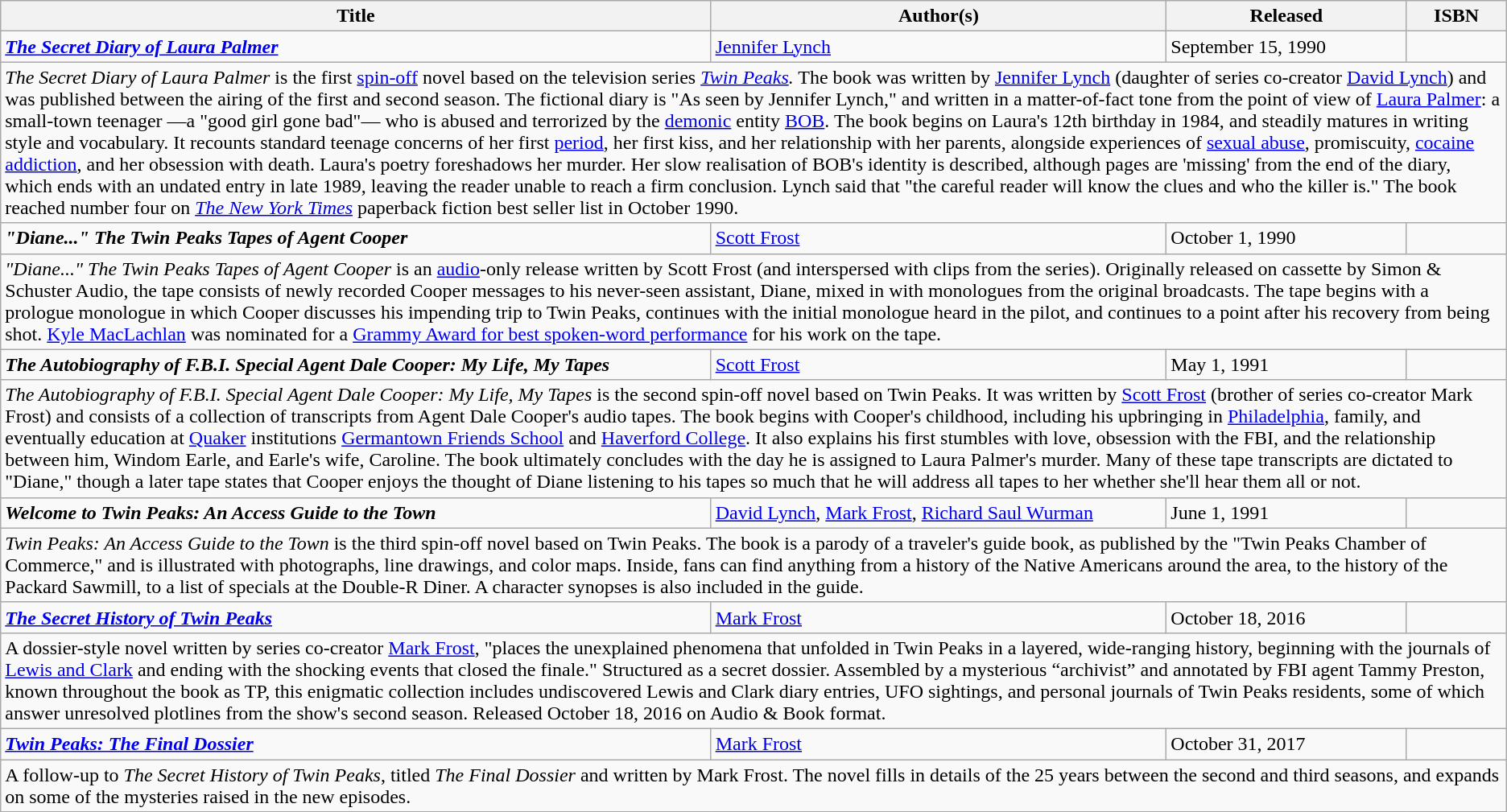<table class="wikitable"  border="1">
<tr>
<th>Title</th>
<th>Author(s)</th>
<th>Released</th>
<th>ISBN</th>
</tr>
<tr>
<td><strong><em><a href='#'>The Secret Diary of Laura Palmer</a></em></strong></td>
<td><a href='#'>Jennifer Lynch</a></td>
<td>September 15, 1990</td>
<td></td>
</tr>
<tr>
<td colspan="4"><em>The Secret Diary of Laura Palmer</em> is the first <a href='#'>spin-off</a> novel based on the television series <em><a href='#'>Twin Peaks</a>.</em> The book was written by <a href='#'>Jennifer Lynch</a> (daughter of series co-creator <a href='#'>David Lynch</a>) and was published between the airing of the first and second season. The fictional diary is "As seen by Jennifer Lynch," and written in a matter-of-fact tone from the point of view of <a href='#'>Laura Palmer</a>: a small-town teenager —a "good girl gone bad"— who is abused and terrorized by the <a href='#'>demonic</a> entity <a href='#'>BOB</a>. The book begins on Laura's 12th birthday in 1984, and steadily matures in writing style and vocabulary. It recounts standard teenage concerns of her first <a href='#'>period</a>, her first kiss, and her relationship with her parents, alongside experiences of <a href='#'>sexual abuse</a>, promiscuity, <a href='#'>cocaine</a> <a href='#'>addiction</a>, and her obsession with death. Laura's poetry foreshadows her murder. Her slow realisation of BOB's identity is described, although pages are 'missing' from the end of the diary, which ends with an undated entry in late 1989, leaving the reader unable to reach a firm conclusion. Lynch said that "the careful reader will know the clues and who the killer is." The book reached number four on <em><a href='#'>The New York Times</a></em> paperback fiction best seller list in October 1990.</td>
</tr>
<tr>
<td><strong><em>"Diane..." The Twin Peaks Tapes of Agent Cooper</em></strong></td>
<td><a href='#'>Scott Frost</a></td>
<td>October 1, 1990</td>
<td></td>
</tr>
<tr>
<td colspan="4"><em>"Diane..." The Twin Peaks Tapes of Agent Cooper</em> is an <a href='#'>audio</a>-only release written by Scott Frost (and interspersed with clips from the series). Originally released on cassette by Simon & Schuster Audio, the tape consists of newly recorded Cooper messages to his never-seen assistant, Diane, mixed in with monologues from the original broadcasts. The tape begins with a prologue monologue in which Cooper discusses his impending trip to Twin Peaks, continues with the initial monologue heard in the pilot, and continues to a point after his recovery from being shot. <a href='#'>Kyle MacLachlan</a> was nominated for a <a href='#'>Grammy Award for best spoken-word performance</a> for his work on the tape.</td>
</tr>
<tr>
<td><strong><em>The Autobiography of F.B.I. Special Agent Dale Cooper: My Life, My Tapes</em></strong></td>
<td><a href='#'>Scott Frost</a></td>
<td>May 1, 1991</td>
<td></td>
</tr>
<tr>
<td colspan="4"><em>The Autobiography of F.B.I. Special Agent Dale Cooper: My Life, My Tapes</em> is the second spin-off novel based on Twin Peaks. It was written by <a href='#'>Scott Frost</a> (brother of series co-creator Mark Frost) and consists of a collection of transcripts from Agent Dale Cooper's audio tapes. The book begins with Cooper's childhood, including his upbringing in <a href='#'>Philadelphia</a>, family, and eventually education at <a href='#'>Quaker</a> institutions <a href='#'>Germantown Friends School</a> and <a href='#'>Haverford College</a>. It also explains his first stumbles with love, obsession with the FBI, and the relationship between him, Windom Earle, and Earle's wife, Caroline. The book ultimately concludes with the day he is assigned to Laura Palmer's murder. Many of these tape transcripts are dictated to "Diane," though a later tape states that Cooper enjoys the thought of Diane listening to his tapes so much that he will address all tapes to her whether she'll hear them all or not.</td>
</tr>
<tr>
<td><strong><em>Welcome to Twin Peaks: An Access Guide to the Town</em></strong></td>
<td><a href='#'>David Lynch</a>, <a href='#'>Mark Frost</a>, <a href='#'>Richard Saul Wurman</a></td>
<td>June 1, 1991</td>
<td></td>
</tr>
<tr>
<td colspan="4"><em>Twin Peaks: An Access Guide to the Town</em> is the third spin-off novel based on Twin Peaks. The book is a parody of a traveler's guide book, as published by the "Twin Peaks Chamber of Commerce," and is illustrated with photographs, line drawings, and color maps. Inside, fans can find anything from a history of the Native Americans around the area, to the history of the Packard Sawmill, to a list of specials at the Double-R Diner. A character synopses is also included in the guide.</td>
</tr>
<tr>
<td><strong><em><a href='#'>The Secret History of Twin Peaks</a></em></strong></td>
<td><a href='#'>Mark Frost</a></td>
<td>October 18, 2016</td>
<td></td>
</tr>
<tr>
<td colspan="4">A dossier-style novel written by series co-creator <a href='#'>Mark Frost</a>, "places the unexplained phenomena that unfolded in Twin Peaks in a layered, wide-ranging history, beginning with the journals of <a href='#'>Lewis and Clark</a> and ending with the shocking events that closed the finale." Structured as a secret dossier. Assembled by a mysterious “archivist” and annotated by FBI agent Tammy Preston, known throughout the book as TP, this enigmatic collection includes undiscovered Lewis and Clark diary entries, UFO sightings, and personal journals of Twin Peaks residents, some of which answer unresolved plotlines from the show's second season.  Released October 18, 2016 on Audio & Book format.</td>
</tr>
<tr>
<td><strong><em><a href='#'>Twin Peaks: The Final Dossier</a></em></strong></td>
<td><a href='#'>Mark Frost</a></td>
<td>October 31, 2017</td>
<td></td>
</tr>
<tr>
<td colspan="4">A follow-up to <em>The Secret History of Twin Peaks</em>, titled <em>The Final Dossier</em> and written by Mark Frost. The novel fills in details of the 25 years between the second and third seasons, and expands on some of the mysteries raised in the new episodes.</td>
</tr>
<tr>
</tr>
</table>
